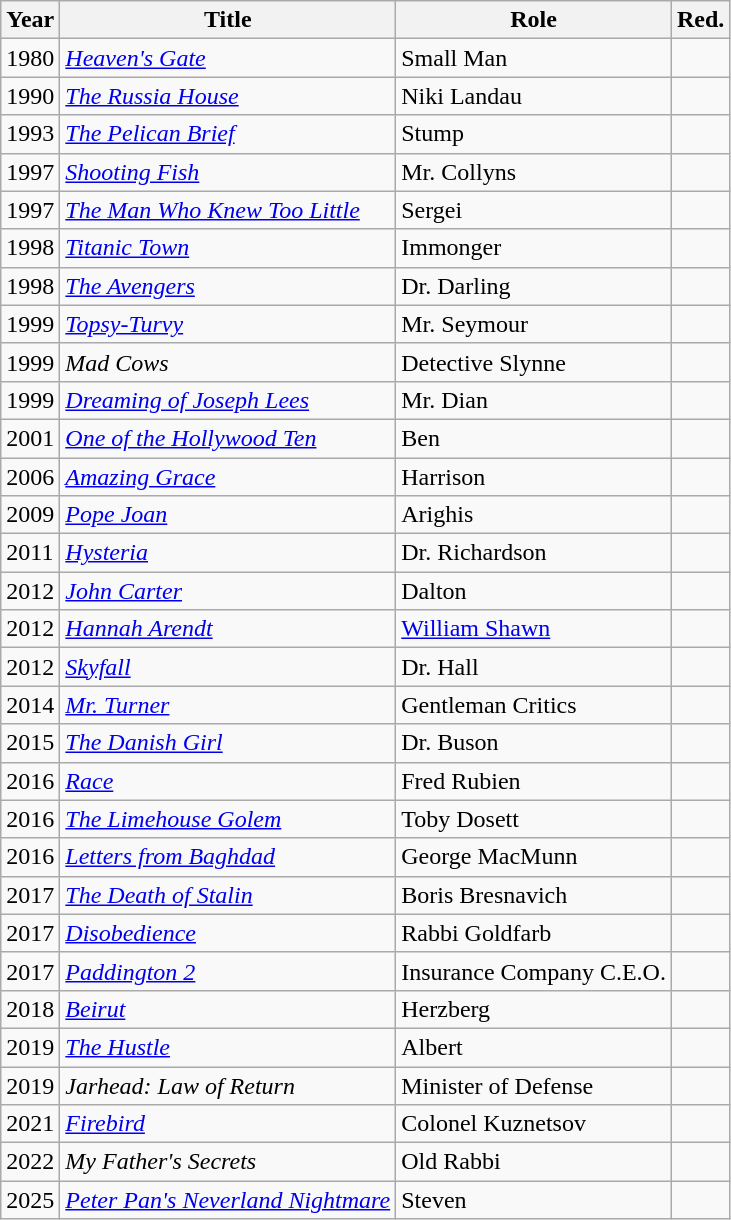<table class="wikitable sortable">
<tr>
<th>Year</th>
<th>Title</th>
<th>Role</th>
<th>Red.</th>
</tr>
<tr>
<td>1980</td>
<td><a href='#'><em>Heaven's Gate</em></a></td>
<td>Small Man</td>
<td></td>
</tr>
<tr>
<td>1990</td>
<td><a href='#'><em>The Russia House</em></a></td>
<td>Niki Landau</td>
<td></td>
</tr>
<tr>
<td>1993</td>
<td><a href='#'><em>The Pelican Brief</em></a></td>
<td>Stump</td>
<td></td>
</tr>
<tr>
<td>1997</td>
<td><em><a href='#'>Shooting Fish</a></em></td>
<td>Mr. Collyns</td>
<td></td>
</tr>
<tr>
<td>1997</td>
<td><em><a href='#'>The Man Who Knew Too Little</a></em></td>
<td>Sergei</td>
<td></td>
</tr>
<tr>
<td>1998</td>
<td><em><a href='#'>Titanic Town</a></em></td>
<td>Immonger</td>
<td></td>
</tr>
<tr>
<td>1998</td>
<td><a href='#'><em>The Avengers</em></a></td>
<td>Dr. Darling</td>
<td></td>
</tr>
<tr>
<td>1999</td>
<td><em><a href='#'>Topsy-Turvy</a></em></td>
<td>Mr. Seymour</td>
<td></td>
</tr>
<tr>
<td>1999</td>
<td><em>Mad Cows</em></td>
<td>Detective Slynne</td>
<td></td>
</tr>
<tr>
<td>1999</td>
<td><em><a href='#'>Dreaming of Joseph Lees</a></em></td>
<td>Mr. Dian</td>
<td></td>
</tr>
<tr>
<td>2001</td>
<td><em><a href='#'>One of the Hollywood Ten</a></em></td>
<td>Ben</td>
<td></td>
</tr>
<tr>
<td>2006</td>
<td><a href='#'><em>Amazing Grace</em></a></td>
<td>Harrison</td>
<td></td>
</tr>
<tr>
<td>2009</td>
<td><a href='#'><em>Pope Joan</em></a></td>
<td>Arighis</td>
<td></td>
</tr>
<tr>
<td>2011</td>
<td><a href='#'><em>Hysteria</em></a></td>
<td>Dr. Richardson</td>
<td></td>
</tr>
<tr>
<td>2012</td>
<td><a href='#'><em>John Carter</em></a></td>
<td>Dalton</td>
<td></td>
</tr>
<tr>
<td>2012</td>
<td><a href='#'><em>Hannah Arendt</em></a></td>
<td><a href='#'>William Shawn</a></td>
<td></td>
</tr>
<tr>
<td>2012</td>
<td><em><a href='#'>Skyfall</a></em></td>
<td>Dr. Hall</td>
<td></td>
</tr>
<tr>
<td>2014</td>
<td><em><a href='#'>Mr. Turner</a></em></td>
<td>Gentleman Critics</td>
<td></td>
</tr>
<tr>
<td>2015</td>
<td><a href='#'><em>The Danish Girl</em></a></td>
<td>Dr. Buson</td>
<td></td>
</tr>
<tr>
<td>2016</td>
<td><a href='#'><em>Race</em></a></td>
<td>Fred Rubien</td>
<td></td>
</tr>
<tr>
<td>2016</td>
<td><em><a href='#'>The Limehouse Golem</a></em></td>
<td>Toby Dosett</td>
<td></td>
</tr>
<tr>
<td>2016</td>
<td><em><a href='#'>Letters from Baghdad</a></em></td>
<td>George MacMunn</td>
<td></td>
</tr>
<tr>
<td>2017</td>
<td><em><a href='#'>The Death of Stalin</a></em></td>
<td>Boris Bresnavich</td>
<td></td>
</tr>
<tr>
<td>2017</td>
<td><a href='#'><em>Disobedience</em></a></td>
<td>Rabbi Goldfarb</td>
<td></td>
</tr>
<tr>
<td>2017</td>
<td><em><a href='#'>Paddington 2</a></em></td>
<td>Insurance Company C.E.O.</td>
<td></td>
</tr>
<tr>
<td>2018</td>
<td><a href='#'><em>Beirut</em></a></td>
<td>Herzberg</td>
<td></td>
</tr>
<tr>
<td>2019</td>
<td><a href='#'><em>The Hustle</em></a></td>
<td>Albert</td>
<td></td>
</tr>
<tr>
<td>2019</td>
<td><em>Jarhead: Law of Return</em></td>
<td>Minister of Defense</td>
<td></td>
</tr>
<tr>
<td>2021</td>
<td><a href='#'><em>Firebird</em></a></td>
<td>Colonel Kuznetsov</td>
<td></td>
</tr>
<tr>
<td>2022</td>
<td><em>My Father's Secrets</em></td>
<td>Old Rabbi</td>
<td></td>
</tr>
<tr>
<td>2025</td>
<td><em><a href='#'>Peter Pan's Neverland Nightmare</a></em></td>
<td>Steven</td>
<td></td>
</tr>
</table>
